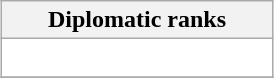<table class="wikitable" border="1" style="margin:auto">
<tr>
<th width="70%">Diplomatic ranks</th>
</tr>
<tr style="background-color:#FFFFFF;">
<td align="center"><br>



</td>
</tr>
<tr>
</tr>
</table>
